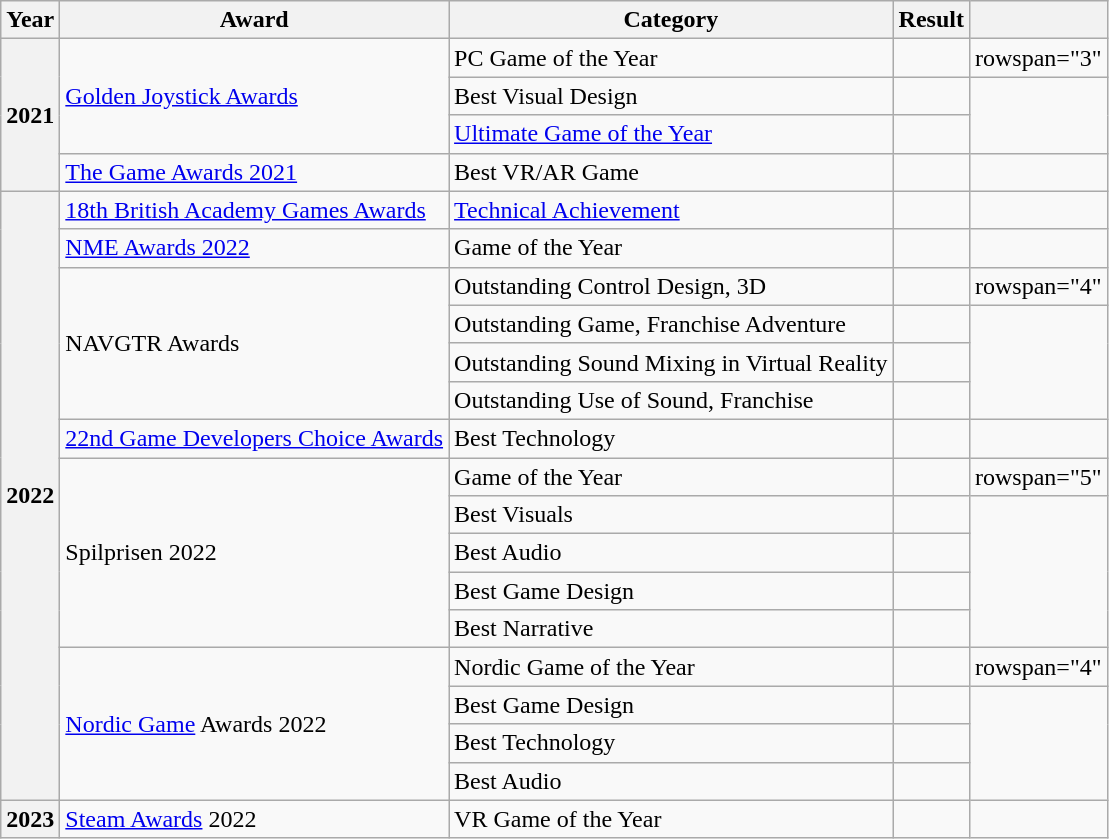<table class="wikitable sortable plainrowheaders">
<tr>
<th scope="col">Year</th>
<th scope="col">Award</th>
<th scope="col">Category</th>
<th scope="col">Result</th>
<th scope="col"></th>
</tr>
<tr>
<th scope="row" rowspan="4">2021</th>
<td rowspan="3"><a href='#'>Golden Joystick Awards</a></td>
<td>PC Game of the Year</td>
<td></td>
<td>rowspan="3" </td>
</tr>
<tr>
<td>Best Visual Design</td>
<td></td>
</tr>
<tr>
<td><a href='#'>Ultimate Game of the Year</a></td>
<td></td>
</tr>
<tr>
<td><a href='#'>The Game Awards 2021</a></td>
<td>Best VR/AR Game</td>
<td></td>
<td></td>
</tr>
<tr>
<th scope="row" rowspan="16">2022</th>
<td><a href='#'>18th British Academy Games Awards</a></td>
<td><a href='#'>Technical Achievement</a></td>
<td></td>
<td></td>
</tr>
<tr>
<td><a href='#'>NME Awards 2022</a></td>
<td>Game of the Year</td>
<td></td>
<td></td>
</tr>
<tr>
<td rowspan="4">NAVGTR Awards</td>
<td>Outstanding Control Design, 3D</td>
<td></td>
<td>rowspan="4" </td>
</tr>
<tr>
<td>Outstanding Game, Franchise Adventure</td>
<td></td>
</tr>
<tr>
<td>Outstanding Sound Mixing in Virtual Reality</td>
<td></td>
</tr>
<tr>
<td>Outstanding Use of Sound, Franchise</td>
<td></td>
</tr>
<tr>
<td><a href='#'>22nd Game Developers Choice Awards</a></td>
<td>Best Technology</td>
<td></td>
<td></td>
</tr>
<tr>
<td rowspan="5">Spilprisen 2022</td>
<td>Game of the Year</td>
<td></td>
<td>rowspan="5" </td>
</tr>
<tr>
<td>Best Visuals</td>
<td></td>
</tr>
<tr>
<td>Best Audio</td>
<td></td>
</tr>
<tr>
<td>Best Game Design</td>
<td></td>
</tr>
<tr>
<td>Best Narrative</td>
<td></td>
</tr>
<tr>
<td rowspan="4"><a href='#'>Nordic Game</a> Awards 2022</td>
<td>Nordic Game of the Year</td>
<td></td>
<td>rowspan="4" </td>
</tr>
<tr>
<td>Best Game Design</td>
<td></td>
</tr>
<tr>
<td>Best Technology</td>
<td></td>
</tr>
<tr>
<td>Best Audio</td>
<td></td>
</tr>
<tr>
<th scope="row">2023</th>
<td><a href='#'>Steam Awards</a> 2022</td>
<td>VR Game of the Year</td>
<td></td>
<td></td>
</tr>
</table>
